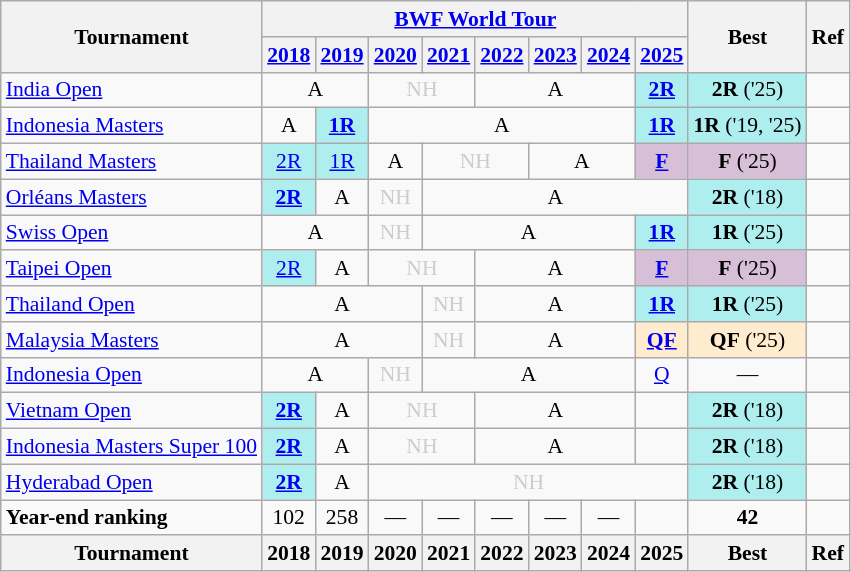<table style='font-size: 90%; text-align:center;' class='wikitable'>
<tr>
<th rowspan="2">Tournament</th>
<th colspan="8"><a href='#'>BWF World Tour</a></th>
<th rowspan="2">Best</th>
<th rowspan="2">Ref</th>
</tr>
<tr>
<th><a href='#'>2018</a></th>
<th><a href='#'>2019</a></th>
<th><a href='#'>2020</a></th>
<th><a href='#'>2021</a></th>
<th><a href='#'>2022</a></th>
<th><a href='#'>2023</a></th>
<th><a href='#'>2024</a></th>
<th><a href='#'>2025</a></th>
</tr>
<tr>
<td align=left><a href='#'>India Open</a></td>
<td colspan="2">A</td>
<td colspan="2" style=color:#ccc>NH</td>
<td colspan="3">A</td>
<td bgcolor=AFEEEE><strong><a href='#'>2R</a></strong></td>
<td bgcolor=AFEEEE><strong>2R</strong> ('25)</td>
<td></td>
</tr>
<tr>
<td align=left><a href='#'>Indonesia Masters</a></td>
<td>A</td>
<td bgcolor=AFEEEE><strong><a href='#'>1R</a></strong></td>
<td colspan="5">A</td>
<td bgcolor=AFEEEE><strong><a href='#'>1R</a></strong></td>
<td bgcolor=AFEEEE><strong>1R</strong> ('19, '25)</td>
<td></td>
</tr>
<tr>
<td align=left><a href='#'>Thailand Masters</a></td>
<td bgcolor=AFEEEE><a href='#'>2R</a></td>
<td bgcolor=AFEEEE><a href='#'>1R</a></td>
<td>A</td>
<td colspan="2" style=color:#ccc>NH</td>
<td colspan="2">A</td>
<td bgcolor=D8BFD8><strong><a href='#'>F</a></strong></td>
<td bgcolor=D8BFD8><strong>F</strong> ('25)</td>
<td></td>
</tr>
<tr>
<td align=left><a href='#'>Orléans Masters</a></td>
<td bgcolor=AFEEEE><strong><a href='#'>2R</a></strong></td>
<td>A</td>
<td style=color:#ccc>NH</td>
<td colspan="5">A</td>
<td bgcolor=AFEEEE><strong>2R</strong> ('18)</td>
<td></td>
</tr>
<tr>
<td align=left><a href='#'>Swiss Open</a></td>
<td colspan="2">A</td>
<td style=color:#ccc>NH</td>
<td colspan="4">A</td>
<td bgcolor=AFEEEE><strong><a href='#'>1R</a></strong></td>
<td bgcolor=AFEEEE><strong>1R</strong> ('25)</td>
<td></td>
</tr>
<tr>
<td align=left><a href='#'>Taipei Open</a></td>
<td bgcolor=AFEEEE><a href='#'>2R</a></td>
<td>A</td>
<td colspan="2" style=color:#ccc>NH</td>
<td colspan="3">A</td>
<td bgcolor=D8BFD8><strong><a href='#'>F</a></strong></td>
<td bgcolor=D8BFD8><strong>F</strong> ('25)</td>
<td></td>
</tr>
<tr>
<td align=left><a href='#'>Thailand Open</a></td>
<td colspan="3">A</td>
<td style=color:#ccc>NH</td>
<td colspan="3">A</td>
<td bgcolor=AFEEEE><strong><a href='#'>1R</a></strong></td>
<td bgcolor=AFEEEE><strong>1R</strong> ('25)</td>
<td></td>
</tr>
<tr>
<td align=left><a href='#'>Malaysia Masters</a></td>
<td colspan="3">A</td>
<td style=color:#ccc>NH</td>
<td colspan="3">A</td>
<td bgcolor=FFEBCD><strong><a href='#'>QF</a></strong></td>
<td bgcolor=FFEBCD><strong>QF</strong> ('25)</td>
<td></td>
</tr>
<tr>
<td align=left><a href='#'>Indonesia Open</a></td>
<td colspan="2">A</td>
<td style=color:#ccc>NH</td>
<td colspan="4">A</td>
<td><a href='#'>Q</a></td>
<td>—</td>
<td></td>
</tr>
<tr>
<td align=left><a href='#'>Vietnam Open</a></td>
<td bgcolor=AFEEEE><strong><a href='#'>2R</a></strong></td>
<td>A</td>
<td colspan="2" style=color:#ccc>NH</td>
<td colspan="3">A</td>
<td></td>
<td bgcolor=AFEEEE><strong>2R</strong> ('18)</td>
<td></td>
</tr>
<tr>
<td align=left><a href='#'>Indonesia Masters Super 100</a></td>
<td bgcolor=AFEEEE><strong><a href='#'>2R</a></strong></td>
<td>A</td>
<td colspan="2" style=color:#ccc>NH</td>
<td colspan="3">A</td>
<td></td>
<td bgcolor=AFEEEE><strong>2R</strong> ('18)</td>
<td></td>
</tr>
<tr>
<td align=left><a href='#'>Hyderabad Open</a></td>
<td bgcolor=AFEEEE><strong><a href='#'>2R</a></strong></td>
<td>A</td>
<td colspan="6" style=color:#ccc>NH</td>
<td bgcolor=AFEEEE><strong>2R</strong> ('18)</td>
<td></td>
</tr>
<tr>
<td align=left><strong>Year-end ranking</strong></td>
<td 2018;>102</td>
<td 2019;>258</td>
<td 2020;>—</td>
<td 2021;>—</td>
<td 2022;>—</td>
<td 2023;>—</td>
<td 2024;>—</td>
<td 2025;></td>
<td Best;><strong>42</strong></td>
<td></td>
</tr>
<tr>
<th>Tournament</th>
<th>2018</th>
<th>2019</th>
<th>2020</th>
<th>2021</th>
<th>2022</th>
<th>2023</th>
<th>2024</th>
<th>2025</th>
<th>Best</th>
<th>Ref</th>
</tr>
</table>
